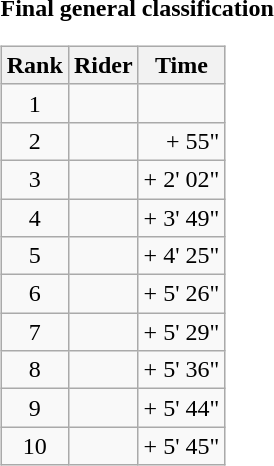<table>
<tr>
<td><strong>Final general classification</strong><br><table class="wikitable">
<tr>
<th scope="col">Rank</th>
<th scope="col">Rider</th>
<th scope="col">Time</th>
</tr>
<tr>
<td style="text-align:center;">1</td>
<td></td>
<td style="text-align:right;"></td>
</tr>
<tr>
<td style="text-align:center;">2</td>
<td></td>
<td style="text-align:right;">+ 55"</td>
</tr>
<tr>
<td style="text-align:center;">3</td>
<td></td>
<td style="text-align:right;">+ 2' 02"</td>
</tr>
<tr>
<td style="text-align:center;">4</td>
<td></td>
<td style="text-align:right;">+ 3' 49"</td>
</tr>
<tr>
<td style="text-align:center;">5</td>
<td></td>
<td style="text-align:right;">+ 4' 25"</td>
</tr>
<tr>
<td style="text-align:center;">6</td>
<td></td>
<td style="text-align:right;">+ 5' 26"</td>
</tr>
<tr>
<td style="text-align:center;">7</td>
<td></td>
<td style="text-align:right;">+ 5' 29"</td>
</tr>
<tr>
<td style="text-align:center;">8</td>
<td></td>
<td style="text-align:right;">+ 5' 36"</td>
</tr>
<tr>
<td style="text-align:center;">9</td>
<td></td>
<td style="text-align:right;">+ 5' 44"</td>
</tr>
<tr>
<td style="text-align:center;">10</td>
<td></td>
<td style="text-align:right;">+ 5' 45"</td>
</tr>
</table>
</td>
</tr>
</table>
